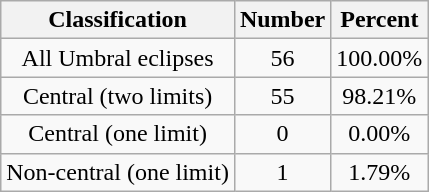<table class="wikitable sortable">
<tr align=center>
<th>Classification</th>
<th>Number</th>
<th>Percent</th>
</tr>
<tr align=center>
<td>All Umbral eclipses</td>
<td>56</td>
<td>100.00%</td>
</tr>
<tr align=center>
<td>Central (two limits)</td>
<td>55</td>
<td>98.21%</td>
</tr>
<tr align=center>
<td>Central (one limit)</td>
<td>0</td>
<td>0.00%</td>
</tr>
<tr align=center>
<td>Non-central (one limit)</td>
<td>1</td>
<td>1.79%</td>
</tr>
</table>
